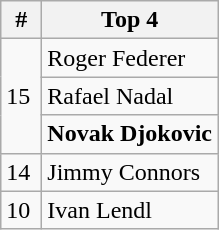<table class="wikitable" style="display:inline-table;">
<tr>
<th width=20>#</th>
<th>Top 4</th>
</tr>
<tr>
<td rowspan="3">15</td>
<td> Roger Federer</td>
</tr>
<tr>
<td> Rafael Nadal</td>
</tr>
<tr>
<td> <strong>Novak Djokovic</strong></td>
</tr>
<tr>
<td>14</td>
<td> Jimmy Connors</td>
</tr>
<tr>
<td>10</td>
<td> Ivan Lendl</td>
</tr>
</table>
